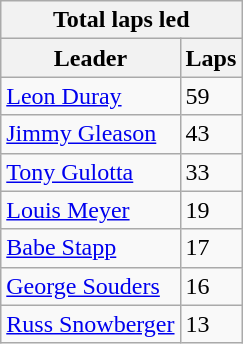<table class="wikitable">
<tr>
<th colspan=2>Total laps led</th>
</tr>
<tr>
<th>Leader</th>
<th>Laps</th>
</tr>
<tr>
<td><a href='#'>Leon Duray</a></td>
<td>59</td>
</tr>
<tr>
<td><a href='#'>Jimmy Gleason</a></td>
<td>43</td>
</tr>
<tr>
<td><a href='#'>Tony Gulotta</a></td>
<td>33</td>
</tr>
<tr>
<td><a href='#'>Louis Meyer</a></td>
<td>19</td>
</tr>
<tr>
<td><a href='#'>Babe Stapp</a></td>
<td>17</td>
</tr>
<tr>
<td><a href='#'>George Souders</a></td>
<td>16</td>
</tr>
<tr>
<td><a href='#'>Russ Snowberger</a></td>
<td>13</td>
</tr>
</table>
